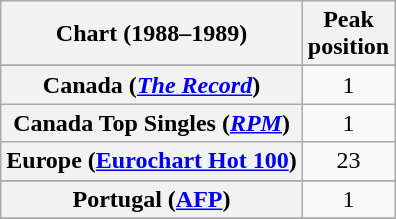<table class="wikitable sortable plainrowheaders" style="text-align:center">
<tr>
<th scope="col">Chart (1988–1989)</th>
<th scope="col">Peak<br>position</th>
</tr>
<tr>
</tr>
<tr>
</tr>
<tr>
<th scope="row">Canada (<em><a href='#'>The Record</a></em>)</th>
<td>1</td>
</tr>
<tr>
<th scope="row">Canada Top Singles (<em><a href='#'>RPM</a></em>)</th>
<td>1</td>
</tr>
<tr>
<th scope="row">Europe (<a href='#'>Eurochart Hot 100</a>)</th>
<td>23</td>
</tr>
<tr>
</tr>
<tr>
</tr>
<tr>
</tr>
<tr>
</tr>
<tr>
</tr>
<tr>
<th scope="row">Portugal (<a href='#'>AFP</a>)</th>
<td>1</td>
</tr>
<tr>
</tr>
<tr>
</tr>
<tr>
</tr>
<tr>
</tr>
</table>
